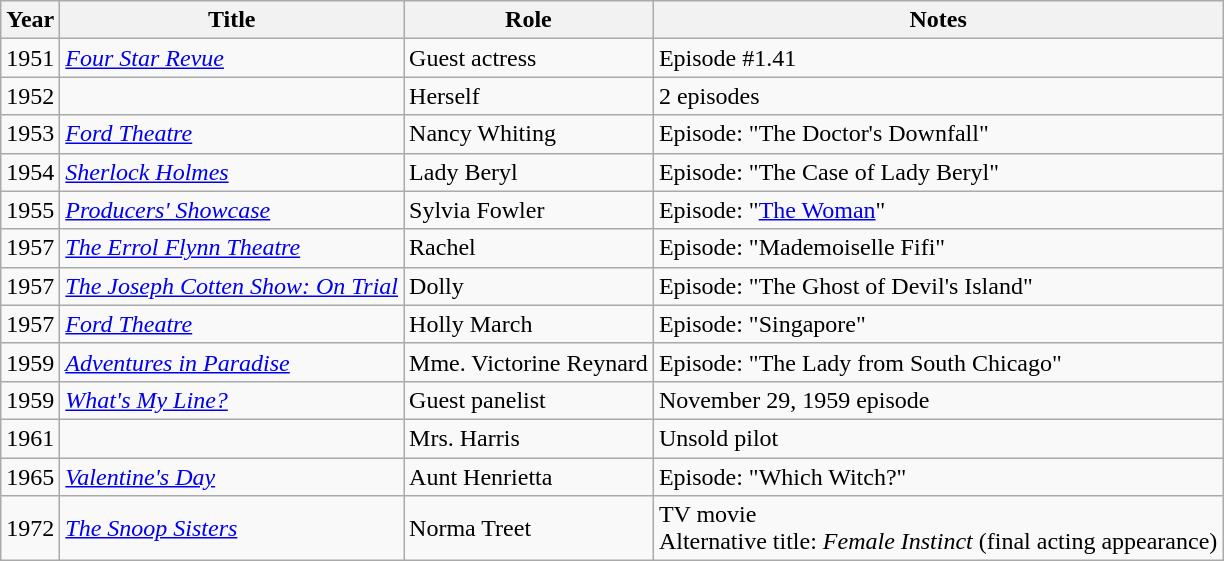<table class="wikitable sortable">
<tr>
<th>Year</th>
<th>Title</th>
<th>Role</th>
<th class="unsortable">Notes</th>
</tr>
<tr>
<td>1951</td>
<td><em><a href='#'>Four Star Revue</a></em></td>
<td>Guest actress</td>
<td>Episode #1.41</td>
</tr>
<tr>
<td>1952</td>
<td><em></em></td>
<td>Herself</td>
<td>2 episodes</td>
</tr>
<tr>
<td>1953</td>
<td><em><a href='#'>Ford Theatre</a></em></td>
<td>Nancy Whiting</td>
<td>Episode: "The Doctor's Downfall"</td>
</tr>
<tr>
<td>1954</td>
<td><em><a href='#'>Sherlock Holmes</a></em></td>
<td>Lady Beryl</td>
<td>Episode: "The Case of Lady Beryl"</td>
</tr>
<tr>
<td>1955</td>
<td><em><a href='#'>Producers' Showcase</a></em></td>
<td>Sylvia Fowler</td>
<td>Episode: "<a href='#'>The Woman</a>"</td>
</tr>
<tr>
<td>1957</td>
<td><em><a href='#'>The Errol Flynn Theatre</a></em></td>
<td>Rachel</td>
<td>Episode: "Mademoiselle Fifi"</td>
</tr>
<tr>
<td>1957</td>
<td><em><a href='#'>The Joseph Cotten Show: On Trial</a></em></td>
<td>Dolly</td>
<td>Episode: "The Ghost of Devil's Island"</td>
</tr>
<tr>
<td>1957</td>
<td><em><a href='#'>Ford Theatre</a></em></td>
<td>Holly March</td>
<td>Episode: "Singapore"</td>
</tr>
<tr>
<td>1959</td>
<td><em><a href='#'>Adventures in Paradise</a></em></td>
<td>Mme. Victorine Reynard</td>
<td>Episode: "The Lady from South Chicago"</td>
</tr>
<tr>
<td>1959</td>
<td><em><a href='#'>What's My Line?</a></em></td>
<td>Guest panelist</td>
<td>November 29, 1959 episode</td>
</tr>
<tr>
<td>1961</td>
<td><em></em></td>
<td>Mrs. Harris</td>
<td>Unsold pilot</td>
</tr>
<tr>
<td>1965</td>
<td><em><a href='#'>Valentine's Day</a></em></td>
<td>Aunt Henrietta</td>
<td>Episode: "Which Witch?"</td>
</tr>
<tr>
<td>1972</td>
<td><em><a href='#'>The Snoop Sisters</a></em></td>
<td>Norma Treet</td>
<td>TV movie<br>Alternative title: <em>Female Instinct</em> (final acting appearance)</td>
</tr>
</table>
